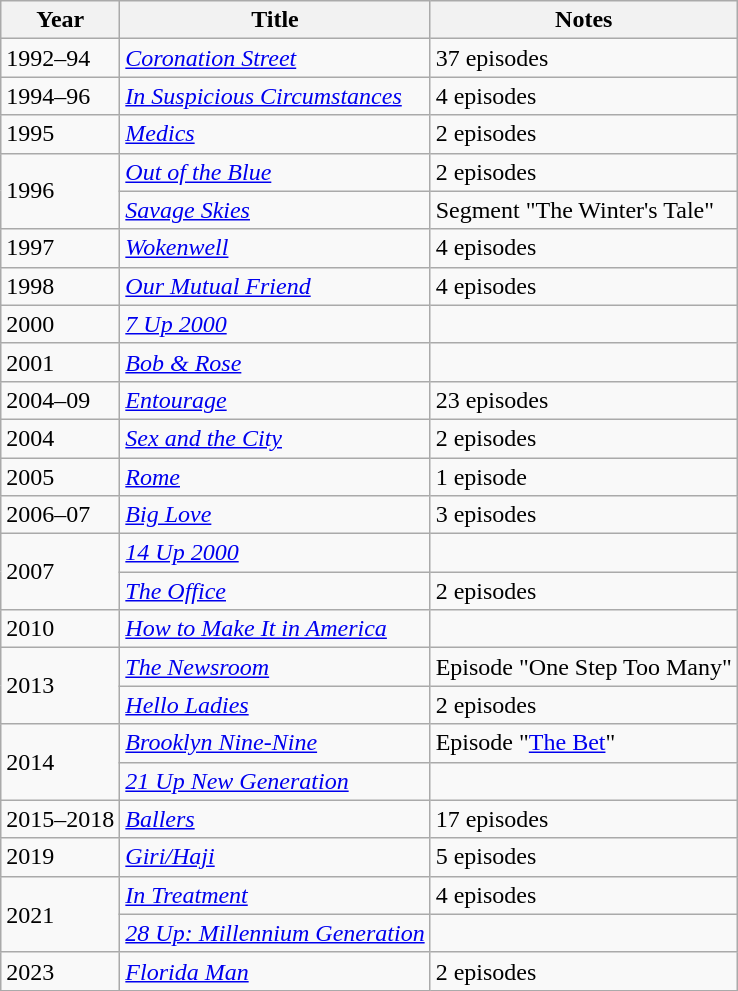<table class="wikitable">
<tr>
<th>Year</th>
<th>Title</th>
<th>Notes</th>
</tr>
<tr>
<td>1992–94</td>
<td><em><a href='#'>Coronation Street</a></em></td>
<td>37 episodes</td>
</tr>
<tr>
<td>1994–96</td>
<td><em><a href='#'>In Suspicious Circumstances</a></em></td>
<td>4 episodes</td>
</tr>
<tr>
<td>1995</td>
<td><a href='#'><em>Medics</em></a></td>
<td>2 episodes</td>
</tr>
<tr>
<td rowspan="2">1996</td>
<td><em><a href='#'>Out of the Blue</a></em></td>
<td>2 episodes</td>
</tr>
<tr>
<td><em><a href='#'>Savage Skies</a></em></td>
<td>Segment "The Winter's Tale"</td>
</tr>
<tr>
<td>1997</td>
<td><em><a href='#'>Wokenwell</a></em></td>
<td>4 episodes</td>
</tr>
<tr>
<td>1998</td>
<td><em><a href='#'>Our Mutual Friend</a></em></td>
<td>4 episodes</td>
</tr>
<tr>
<td>2000</td>
<td><em><a href='#'>7 Up 2000</a></em></td>
<td></td>
</tr>
<tr>
<td>2001</td>
<td><em><a href='#'>Bob & Rose</a></em></td>
<td></td>
</tr>
<tr>
<td>2004–09</td>
<td><em><a href='#'>Entourage</a></em></td>
<td>23 episodes</td>
</tr>
<tr>
<td>2004</td>
<td><em><a href='#'>Sex and the City</a></em></td>
<td>2 episodes</td>
</tr>
<tr>
<td>2005</td>
<td><em><a href='#'>Rome</a></em></td>
<td>1 episode</td>
</tr>
<tr>
<td>2006–07</td>
<td><em><a href='#'>Big Love</a></em></td>
<td>3 episodes</td>
</tr>
<tr>
<td rowspan="2">2007</td>
<td><em><a href='#'>14 Up 2000</a></em></td>
<td></td>
</tr>
<tr>
<td><em><a href='#'>The Office</a></em></td>
<td>2 episodes</td>
</tr>
<tr>
<td>2010</td>
<td><em><a href='#'>How to Make It in America</a></em></td>
<td></td>
</tr>
<tr>
<td rowspan="2">2013</td>
<td><a href='#'><em>The Newsroom</em></a></td>
<td>Episode "One Step Too Many"</td>
</tr>
<tr>
<td><em><a href='#'>Hello Ladies</a></em></td>
<td>2 episodes</td>
</tr>
<tr>
<td rowspan="2">2014</td>
<td><em><a href='#'>Brooklyn Nine-Nine</a></em></td>
<td>Episode "<a href='#'>The Bet</a>"</td>
</tr>
<tr>
<td><em><a href='#'>21 Up New Generation</a></em></td>
<td></td>
</tr>
<tr>
<td>2015–2018</td>
<td><em><a href='#'>Ballers</a></em></td>
<td>17 episodes</td>
</tr>
<tr>
<td>2019</td>
<td><em><a href='#'>Giri/Haji</a></em></td>
<td>5 episodes</td>
</tr>
<tr>
<td rowspan="2">2021</td>
<td><em><a href='#'>In Treatment</a></em></td>
<td>4 episodes</td>
</tr>
<tr>
<td><em><a href='#'>28 Up: Millennium Generation</a></em></td>
<td></td>
</tr>
<tr>
<td>2023</td>
<td><em><a href='#'>Florida Man</a></em></td>
<td>2 episodes</td>
</tr>
</table>
